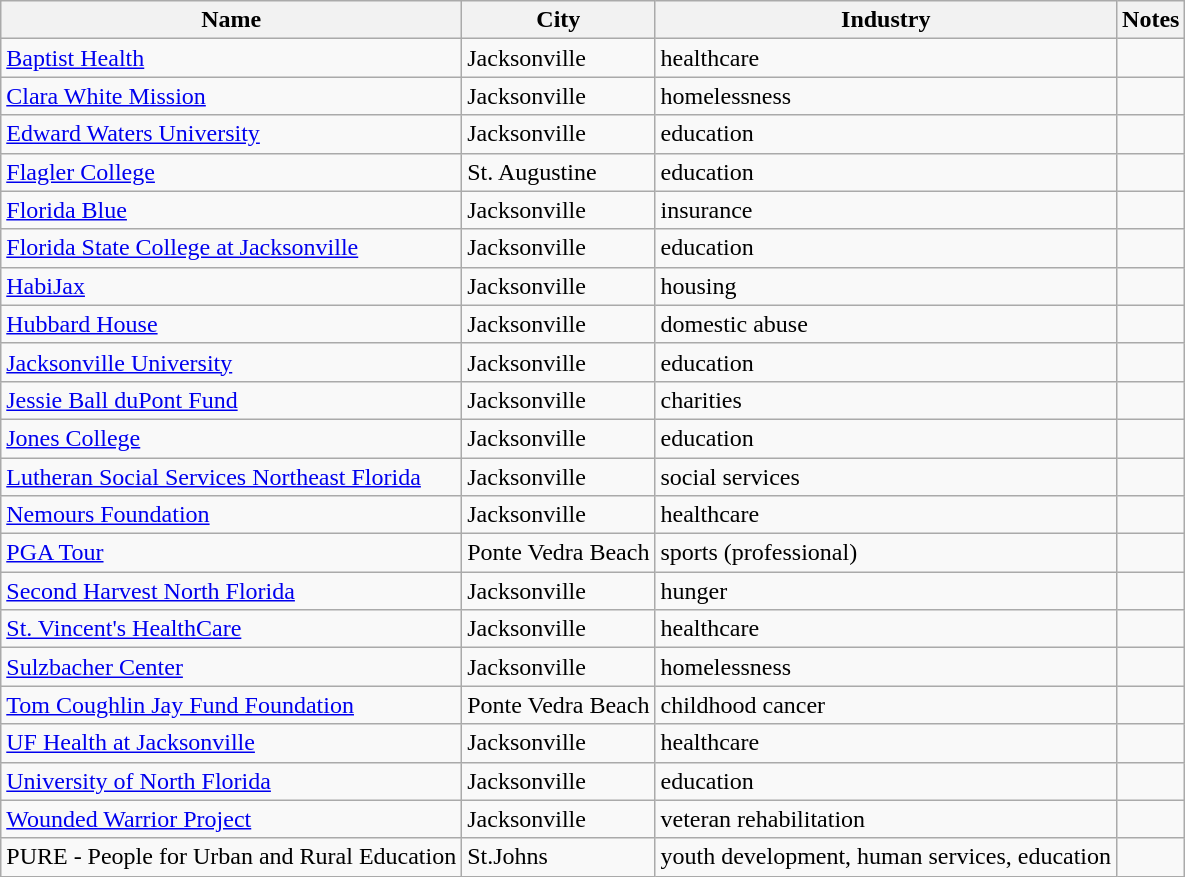<table class="wikitable sortable">
<tr>
<th>Name</th>
<th>City</th>
<th>Industry</th>
<th class="sortable">Notes</th>
</tr>
<tr>
<td><a href='#'>Baptist Health</a></td>
<td>Jacksonville</td>
<td>healthcare</td>
<td></td>
</tr>
<tr>
<td><a href='#'>Clara White Mission</a></td>
<td>Jacksonville</td>
<td>homelessness</td>
<td></td>
</tr>
<tr>
<td><a href='#'>Edward Waters University</a></td>
<td>Jacksonville</td>
<td>education</td>
<td></td>
</tr>
<tr>
<td><a href='#'>Flagler College</a></td>
<td>St. Augustine</td>
<td>education</td>
<td></td>
</tr>
<tr>
<td><a href='#'>Florida Blue</a></td>
<td>Jacksonville</td>
<td>insurance</td>
<td></td>
</tr>
<tr>
<td><a href='#'>Florida State College at Jacksonville</a></td>
<td>Jacksonville</td>
<td>education</td>
<td></td>
</tr>
<tr>
<td><a href='#'>HabiJax</a></td>
<td>Jacksonville</td>
<td>housing</td>
<td></td>
</tr>
<tr>
<td><a href='#'>Hubbard House</a></td>
<td>Jacksonville</td>
<td>domestic abuse</td>
<td></td>
</tr>
<tr>
<td><a href='#'>Jacksonville University</a></td>
<td>Jacksonville</td>
<td>education</td>
<td></td>
</tr>
<tr>
<td><a href='#'>Jessie Ball duPont Fund</a></td>
<td>Jacksonville</td>
<td>charities</td>
<td></td>
</tr>
<tr>
<td><a href='#'>Jones College</a></td>
<td>Jacksonville</td>
<td>education</td>
<td></td>
</tr>
<tr>
<td><a href='#'>Lutheran Social Services Northeast Florida</a></td>
<td>Jacksonville</td>
<td>social services</td>
<td></td>
</tr>
<tr>
<td><a href='#'>Nemours Foundation</a></td>
<td>Jacksonville</td>
<td>healthcare</td>
<td></td>
</tr>
<tr>
<td><a href='#'>PGA Tour</a></td>
<td>Ponte Vedra Beach</td>
<td>sports (professional)</td>
<td></td>
</tr>
<tr>
<td><a href='#'>Second Harvest North Florida</a></td>
<td>Jacksonville</td>
<td>hunger</td>
<td></td>
</tr>
<tr>
<td><a href='#'>St. Vincent's HealthCare</a></td>
<td>Jacksonville</td>
<td>healthcare</td>
<td></td>
</tr>
<tr>
<td><a href='#'>Sulzbacher Center</a></td>
<td>Jacksonville</td>
<td>homelessness</td>
<td></td>
</tr>
<tr>
<td><a href='#'>Tom Coughlin Jay Fund Foundation</a></td>
<td>Ponte Vedra Beach</td>
<td>childhood cancer</td>
<td></td>
</tr>
<tr>
<td><a href='#'>UF Health at Jacksonville</a></td>
<td>Jacksonville</td>
<td>healthcare</td>
<td></td>
</tr>
<tr>
<td><a href='#'>University of North Florida</a></td>
<td>Jacksonville</td>
<td>education</td>
<td></td>
</tr>
<tr>
<td><a href='#'>Wounded Warrior Project</a></td>
<td>Jacksonville</td>
<td>veteran rehabilitation</td>
<td></td>
</tr>
<tr>
<td>PURE - People for Urban and Rural Education</td>
<td>St.Johns</td>
<td>youth development, human services, education</td>
<td></td>
</tr>
</table>
